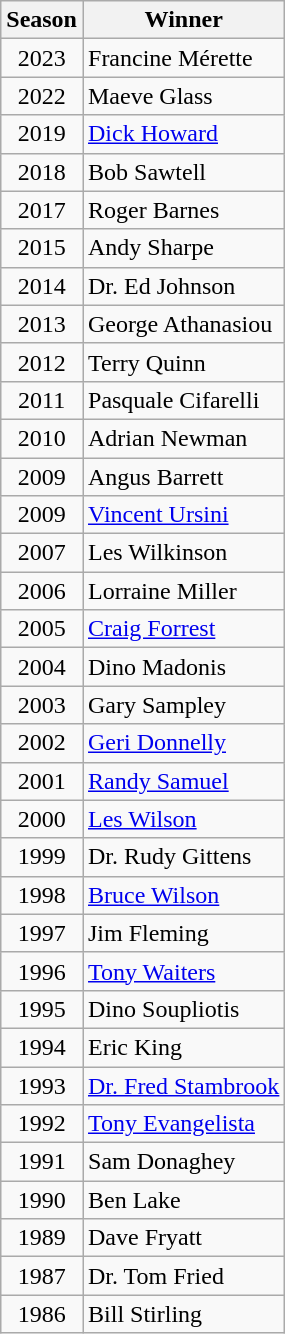<table class='wikitable'>
<tr>
<th>Season</th>
<th>Winner</th>
</tr>
<tr>
<td align=center>2023</td>
<td> Francine Mérette</td>
</tr>
<tr>
<td align=center>2022</td>
<td> Maeve Glass</td>
</tr>
<tr>
<td align=center>2019</td>
<td> <a href='#'>Dick Howard</a></td>
</tr>
<tr>
<td align=center>2018</td>
<td> Bob Sawtell</td>
</tr>
<tr>
<td align=center>2017</td>
<td> Roger Barnes</td>
</tr>
<tr>
<td align=center>2015</td>
<td> Andy Sharpe</td>
</tr>
<tr>
<td align=center>2014</td>
<td> Dr. Ed Johnson</td>
</tr>
<tr>
<td align=center>2013</td>
<td> George Athanasiou</td>
</tr>
<tr>
<td align=center>2012</td>
<td> Terry Quinn</td>
</tr>
<tr>
<td align=center>2011</td>
<td> Pasquale Cifarelli</td>
</tr>
<tr>
<td align=center>2010</td>
<td> Adrian Newman</td>
</tr>
<tr>
<td align=center>2009</td>
<td> Angus Barrett</td>
</tr>
<tr>
<td align=center>2009</td>
<td> <a href='#'>Vincent Ursini</a></td>
</tr>
<tr>
<td align=center>2007</td>
<td> Les Wilkinson</td>
</tr>
<tr>
<td align=center>2006</td>
<td> Lorraine Miller</td>
</tr>
<tr>
<td align=center>2005</td>
<td> <a href='#'>Craig Forrest</a></td>
</tr>
<tr>
<td align=center>2004</td>
<td> Dino Madonis</td>
</tr>
<tr>
<td align=center>2003</td>
<td> Gary Sampley</td>
</tr>
<tr>
<td align=center>2002</td>
<td> <a href='#'>Geri Donnelly</a></td>
</tr>
<tr>
<td align=center>2001</td>
<td> <a href='#'>Randy Samuel</a></td>
</tr>
<tr>
<td align=center>2000</td>
<td> <a href='#'>Les Wilson</a></td>
</tr>
<tr>
<td align=center>1999</td>
<td> Dr. Rudy Gittens</td>
</tr>
<tr>
<td align=center>1998</td>
<td> <a href='#'>Bruce Wilson</a></td>
</tr>
<tr>
<td align=center>1997</td>
<td> Jim Fleming</td>
</tr>
<tr>
<td align=center>1996</td>
<td> <a href='#'>Tony Waiters</a></td>
</tr>
<tr>
<td align=center>1995</td>
<td> Dino Soupliotis</td>
</tr>
<tr>
<td align=center>1994</td>
<td> Eric King</td>
</tr>
<tr>
<td align=center>1993</td>
<td> <a href='#'>Dr. Fred Stambrook</a></td>
</tr>
<tr>
<td align=center>1992</td>
<td> <a href='#'>Tony Evangelista</a></td>
</tr>
<tr>
<td align=center>1991</td>
<td> Sam Donaghey</td>
</tr>
<tr>
<td align=center>1990</td>
<td> Ben Lake</td>
</tr>
<tr>
<td align=center>1989</td>
<td> Dave Fryatt</td>
</tr>
<tr>
<td align=center>1987</td>
<td> Dr. Tom Fried</td>
</tr>
<tr>
<td align=center>1986</td>
<td> Bill Stirling</td>
</tr>
</table>
